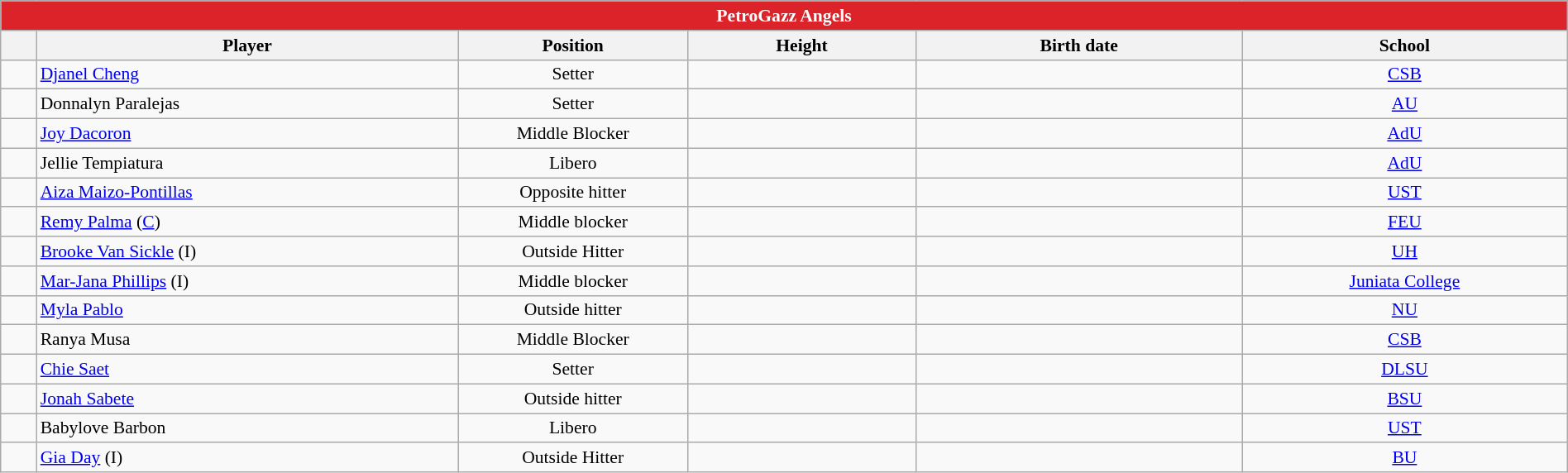<table class="wikitable sortable" style="text-align:center; width:100%; font-size:90%;">
<tr>
<th colspan="6" style= "background:#DC2329; color:white; text-align: center">PetroGazz Angels</th>
</tr>
<tr style="background:#FFFFFF;">
<th style= "align=center; width:1em;"></th>
<th style= "align=center;width:17em;">Player</th>
<th style= "align=center; width:9em;">Position</th>
<th style= "align=center; width:9em;">Height</th>
<th style= "align=center; width:13em;">Birth date</th>
<th style= "align=center; width:13em;">School</th>
</tr>
<tr align=center>
<td></td>
<td align=left> <a href='#'>Djanel Cheng</a></td>
<td>Setter</td>
<td></td>
<td align=left></td>
<td><a href='#'>CSB</a></td>
</tr>
<tr align=center>
<td></td>
<td align=left> Donnalyn Paralejas</td>
<td>Setter</td>
<td></td>
<td align=left></td>
<td><a href='#'>AU</a></td>
</tr>
<tr align=center>
<td></td>
<td align=left> <a href='#'>Joy Dacoron</a></td>
<td>Middle Blocker</td>
<td></td>
<td align=left></td>
<td><a href='#'>AdU</a></td>
</tr>
<tr align=center>
<td></td>
<td align=left> Jellie Tempiatura</td>
<td>Libero</td>
<td></td>
<td align=left></td>
<td><a href='#'>AdU</a></td>
</tr>
<tr align=center>
<td></td>
<td align=left> <a href='#'>Aiza Maizo-Pontillas</a></td>
<td>Opposite hitter</td>
<td></td>
<td align=left></td>
<td><a href='#'>UST</a></td>
</tr>
<tr align=center>
<td></td>
<td align=left> <a href='#'>Remy Palma</a> (<a href='#'>C</a>)</td>
<td>Middle blocker</td>
<td></td>
<td align=left></td>
<td><a href='#'>FEU</a></td>
</tr>
<tr align=center>
<td></td>
<td align=left>  <a href='#'>Brooke Van Sickle</a> (I)</td>
<td>Outside Hitter</td>
<td></td>
<td align=left></td>
<td><a href='#'>UH</a></td>
</tr>
<tr align=center>
<td></td>
<td align=left>  <a href='#'>Mar-Jana Phillips</a> (I)</td>
<td>Middle blocker</td>
<td></td>
<td align=left></td>
<td><a href='#'>Juniata College</a></td>
</tr>
<tr align=center>
<td></td>
<td align=left> <a href='#'>Myla Pablo</a></td>
<td>Outside hitter</td>
<td></td>
<td align=left></td>
<td><a href='#'>NU</a></td>
</tr>
<tr align=center>
<td></td>
<td align=left> Ranya Musa</td>
<td>Middle Blocker</td>
<td></td>
<td align=left></td>
<td><a href='#'>CSB</a></td>
</tr>
<tr align=center>
<td></td>
<td align=left> <a href='#'>Chie Saet</a></td>
<td>Setter</td>
<td></td>
<td align=left></td>
<td><a href='#'>DLSU</a></td>
</tr>
<tr align=center>
<td></td>
<td align=left> <a href='#'>Jonah Sabete</a></td>
<td>Outside hitter</td>
<td></td>
<td align=left></td>
<td><a href='#'>BSU</a></td>
</tr>
<tr align=center>
<td></td>
<td align=left> Babylove Barbon</td>
<td align=center>Libero</td>
<td></td>
<td align=left></td>
<td><a href='#'>UST</a></td>
</tr>
<tr align=center>
<td></td>
<td align=left> <a href='#'>Gia Day</a> (I)</td>
<td>Outside Hitter</td>
<td></td>
<td align=left></td>
<td><a href='#'>BU</a></td>
</tr>
</table>
